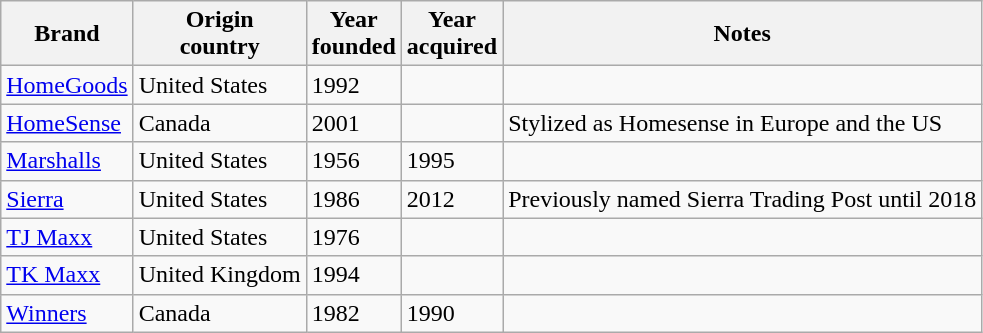<table class="wikitable sortable">
<tr>
<th>Brand</th>
<th>Origin<br>country</th>
<th>Year<br>founded</th>
<th>Year<br>acquired</th>
<th class="unsortable">Notes</th>
</tr>
<tr>
<td><a href='#'>HomeGoods</a></td>
<td>United States</td>
<td>1992</td>
<td></td>
<td></td>
</tr>
<tr>
<td><a href='#'>HomeSense</a></td>
<td>Canada</td>
<td>2001</td>
<td></td>
<td>Stylized as Homesense in Europe and the US</td>
</tr>
<tr>
<td><a href='#'>Marshalls</a></td>
<td>United States</td>
<td>1956</td>
<td>1995</td>
<td></td>
</tr>
<tr>
<td><a href='#'>Sierra</a></td>
<td>United States</td>
<td>1986</td>
<td>2012</td>
<td>Previously named Sierra Trading Post until 2018</td>
</tr>
<tr>
<td><a href='#'>TJ Maxx</a></td>
<td>United States</td>
<td>1976</td>
<td></td>
<td></td>
</tr>
<tr>
<td><a href='#'>TK Maxx</a></td>
<td>United Kingdom</td>
<td>1994</td>
<td></td>
<td></td>
</tr>
<tr>
<td><a href='#'>Winners</a></td>
<td>Canada</td>
<td>1982</td>
<td>1990</td>
<td></td>
</tr>
</table>
